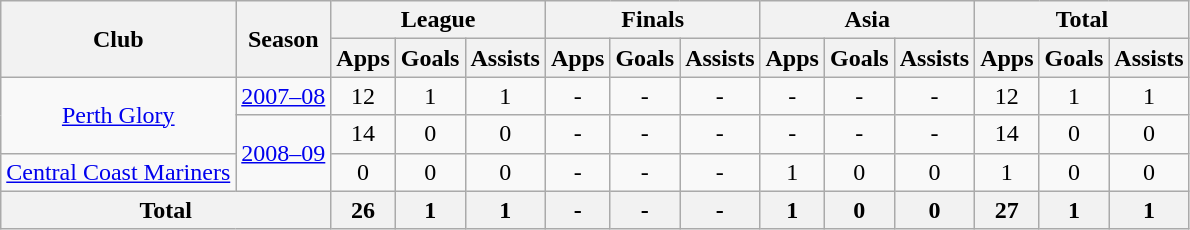<table class="wikitable" style="text-align: center;">
<tr>
<th rowspan="2">Club</th>
<th rowspan="2">Season</th>
<th colspan="3">League</th>
<th colspan="3">Finals</th>
<th colspan="3">Asia</th>
<th colspan="3">Total</th>
</tr>
<tr>
<th>Apps</th>
<th>Goals</th>
<th>Assists</th>
<th>Apps</th>
<th>Goals</th>
<th>Assists</th>
<th>Apps</th>
<th>Goals</th>
<th>Assists</th>
<th>Apps</th>
<th>Goals</th>
<th>Assists</th>
</tr>
<tr>
<td rowspan="2" valign="center"><a href='#'>Perth Glory</a></td>
<td><a href='#'>2007–08</a></td>
<td>12</td>
<td>1</td>
<td>1</td>
<td>-</td>
<td>-</td>
<td>-</td>
<td>-</td>
<td>-</td>
<td>-</td>
<td>12</td>
<td>1</td>
<td>1</td>
</tr>
<tr>
<td rowspan="2"><a href='#'>2008–09</a></td>
<td>14</td>
<td>0</td>
<td>0</td>
<td>-</td>
<td>-</td>
<td>-</td>
<td>-</td>
<td>-</td>
<td>-</td>
<td>14</td>
<td>0</td>
<td>0</td>
</tr>
<tr>
<td valign="center"><a href='#'>Central Coast Mariners</a></td>
<td>0</td>
<td>0</td>
<td>0</td>
<td>-</td>
<td>-</td>
<td>-</td>
<td>1</td>
<td>0</td>
<td>0</td>
<td>1</td>
<td>0</td>
<td>0</td>
</tr>
<tr>
<th colspan="2">Total</th>
<th>26</th>
<th>1</th>
<th>1</th>
<th>-</th>
<th>-</th>
<th>-</th>
<th>1</th>
<th>0</th>
<th>0</th>
<th>27</th>
<th>1</th>
<th>1</th>
</tr>
</table>
